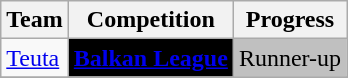<table class="wikitable sortable">
<tr>
<th>Team</th>
<th>Competition</th>
<th>Progress</th>
</tr>
<tr>
<td><a href='#'>Teuta</a></td>
<td align="center" style="background:black;"><a href='#'><span><strong>Balkan League</strong></span></a></td>
<td bgcolor=silver>Runner-up</td>
</tr>
<tr>
</tr>
</table>
